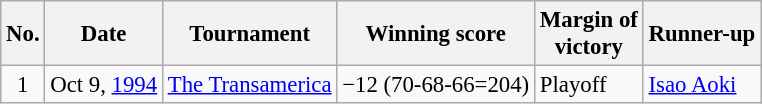<table class="wikitable" style="font-size:95%;">
<tr>
<th>No.</th>
<th>Date</th>
<th>Tournament</th>
<th>Winning score</th>
<th>Margin of<br>victory</th>
<th>Runner-up</th>
</tr>
<tr>
<td align=center>1</td>
<td align=right>Oct 9, <a href='#'>1994</a></td>
<td><a href='#'>The Transamerica</a></td>
<td>−12 (70-68-66=204)</td>
<td>Playoff</td>
<td> <a href='#'>Isao Aoki</a></td>
</tr>
</table>
